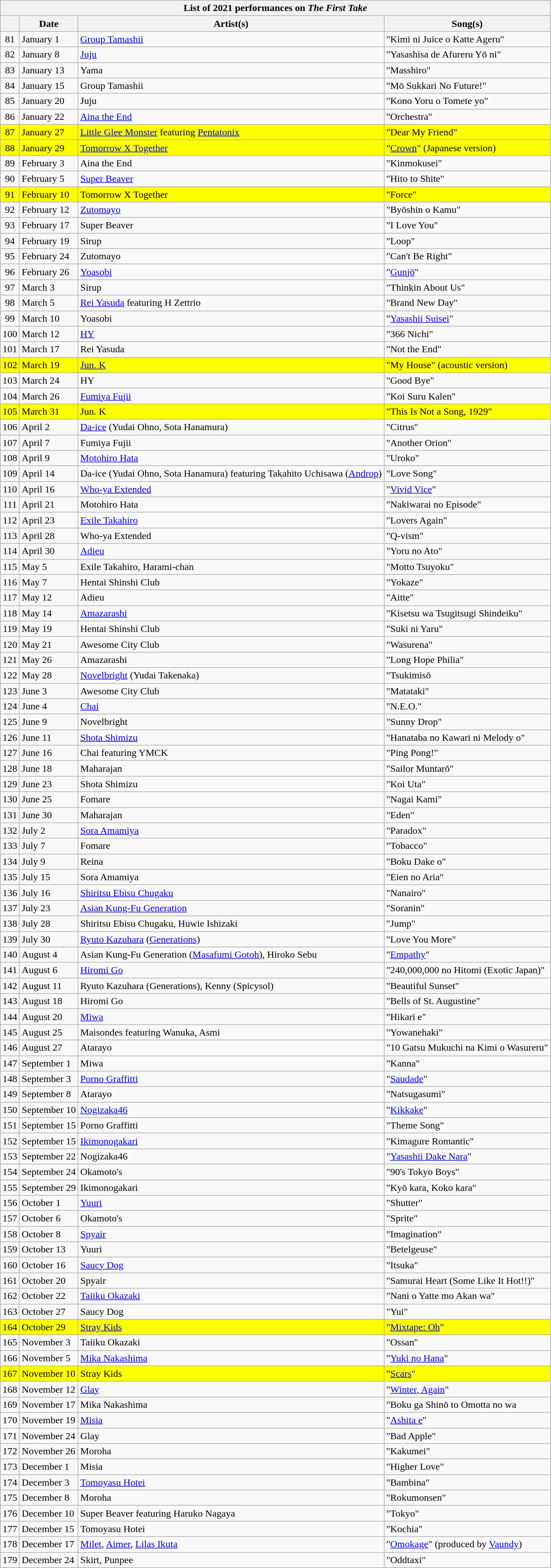<table class="wikitable plainrowheaders collapsible">
<tr>
<th scope="col" colspan="4">List of 2021 performances on <em>The First Take</em></th>
</tr>
<tr>
<th scope="col"></th>
<th scope="col">Date</th>
<th scope="col">Artist(s)</th>
<th scope="col">Song(s)</th>
</tr>
<tr>
<td style="text-align:center">81</td>
<td>January 1</td>
<td><a href='#'>Group Tamashii</a></td>
<td>"Kimi ni Juice o Katte Ageru"</td>
</tr>
<tr>
<td style="text-align:center">82</td>
<td>January 8</td>
<td><a href='#'>Juju</a></td>
<td>"Yasashisa de Afureru Yō ni"</td>
</tr>
<tr>
<td style="text-align:center">83</td>
<td>January 13</td>
<td>Yama</td>
<td>"Masshiro"</td>
</tr>
<tr>
<td style="text-align:center">84</td>
<td>January 15</td>
<td>Group Tamashii</td>
<td>"Mō Sukkari No Future!"</td>
</tr>
<tr>
<td style="text-align:center">85</td>
<td>January 20</td>
<td>Juju</td>
<td>"Kono Yoru o Tomete yo"</td>
</tr>
<tr>
<td style="text-align:center">86</td>
<td>January 22</td>
<td><a href='#'>Aina the End</a></td>
<td>"Orchestra"</td>
</tr>
<tr style="background-color:yellow">
<td style="text-align:center">87</td>
<td>January 27</td>
<td><a href='#'>Little Glee Monster</a> featuring <a href='#'>Pentatonix</a></td>
<td>"Dear My Friend"</td>
</tr>
<tr style="background-color:yellow">
<td style="text-align:center">88</td>
<td>January 29</td>
<td><a href='#'>Tomorrow X Together</a></td>
<td>"<a href='#'>Crown</a>" (Japanese version)</td>
</tr>
<tr>
<td style="text-align:center">89</td>
<td>February 3</td>
<td>Aina the End</td>
<td>"Kinmokusei"</td>
</tr>
<tr>
<td style="text-align:center">90</td>
<td>February 5</td>
<td><a href='#'>Super Beaver</a></td>
<td>"Hito to Shite"</td>
</tr>
<tr style="background-color:yellow">
<td style="text-align:center">91</td>
<td>February 10</td>
<td>Tomorrow X Together</td>
<td>"Force"</td>
</tr>
<tr>
<td style="text-align:center">92</td>
<td>February 12</td>
<td><a href='#'>Zutomayo</a></td>
<td>"Byōshin o Kamu"</td>
</tr>
<tr>
<td style="text-align:center">93</td>
<td>February 17</td>
<td>Super Beaver</td>
<td>"I Love You"</td>
</tr>
<tr>
<td style="text-align:center">94</td>
<td>February 19</td>
<td>Sirup</td>
<td>"Loop"</td>
</tr>
<tr>
<td style="text-align:center">95</td>
<td>February 24</td>
<td>Zutomayo</td>
<td>"Can't Be Right"</td>
</tr>
<tr>
<td style="text-align:center">96</td>
<td>February 26</td>
<td><a href='#'>Yoasobi</a></td>
<td>"<a href='#'>Gunjō</a>"</td>
</tr>
<tr>
<td style="text-align:center">97</td>
<td>March 3</td>
<td>Sirup</td>
<td>"Thinkin About Us"</td>
</tr>
<tr>
<td style="text-align:center">98</td>
<td>March 5</td>
<td><a href='#'>Rei Yasuda</a> featuring H Zettrio</td>
<td>"Brand New Day"</td>
</tr>
<tr>
<td style="text-align:center">99</td>
<td>March 10</td>
<td>Yoasobi</td>
<td>"<a href='#'>Yasashii Suisei</a>"</td>
</tr>
<tr>
<td style="text-align:center">100</td>
<td>March 12</td>
<td><a href='#'>HY</a></td>
<td>"366 Nichi"</td>
</tr>
<tr>
<td style="text-align:center">101</td>
<td>March 17</td>
<td>Rei Yasuda</td>
<td>"Not the End"</td>
</tr>
<tr style="background-color:yellow">
<td style="text-align:center">102</td>
<td>March 19</td>
<td><a href='#'>Jun. K</a></td>
<td>"My House" (acoustic version)</td>
</tr>
<tr>
<td style="text-align:center">103</td>
<td>March 24</td>
<td>HY</td>
<td>"Good Bye"</td>
</tr>
<tr>
<td style="text-align:center">104</td>
<td>March 26</td>
<td><a href='#'>Fumiya Fujii</a></td>
<td>"Koi Suru Kalen"</td>
</tr>
<tr style="background-color:yellow">
<td style="text-align:center">105</td>
<td>March 31</td>
<td>Jun. K</td>
<td>"This Is Not a Song, 1929"</td>
</tr>
<tr>
<td style="text-align:center">106</td>
<td>April 2</td>
<td><a href='#'>Da-ice</a> (Yudai Ohno, Sota Hanamura)</td>
<td>"Citrus"</td>
</tr>
<tr>
<td style="text-align:center">107</td>
<td>April 7</td>
<td>Fumiya Fujii</td>
<td>"Another Orion"</td>
</tr>
<tr>
<td style="text-align:center">108</td>
<td>April 9</td>
<td><a href='#'>Motohiro Hata</a></td>
<td>"Uroko"</td>
</tr>
<tr>
<td style="text-align:center">109</td>
<td>April 14</td>
<td>Da-ice (Yudai Ohno, Sota Hanamura) featuring Takahito Uchisawa (<a href='#'>Androp</a>)</td>
<td>"Love Song"</td>
</tr>
<tr>
<td style="text-align:center">110</td>
<td>April 16</td>
<td><a href='#'>Who-ya Extended</a></td>
<td>"<a href='#'>Vivid Vice</a>"</td>
</tr>
<tr>
<td style="text-align:center">111</td>
<td>April 21</td>
<td>Motohiro Hata</td>
<td>"Nakiwarai no Episode"</td>
</tr>
<tr>
<td style="text-align:center">112</td>
<td>April 23</td>
<td><a href='#'>Exile Takahiro</a></td>
<td>"Lovers Again"</td>
</tr>
<tr>
<td style="text-align:center">113</td>
<td>April 28</td>
<td>Who-ya Extended</td>
<td>"Q-vism"</td>
</tr>
<tr>
<td style="text-align:center">114</td>
<td>April 30</td>
<td><a href='#'>Adieu</a></td>
<td>"Yoru no Ato"</td>
</tr>
<tr>
<td style="text-align:center">115</td>
<td>May 5</td>
<td>Exile Takahiro, Harami-chan</td>
<td>"Motto Tsuyoku"</td>
</tr>
<tr>
<td style="text-align:center">116</td>
<td>May 7</td>
<td>Hentai Shinshi Club</td>
<td>"Yokaze"</td>
</tr>
<tr>
<td style="text-align:center">117</td>
<td>May 12</td>
<td>Adieu</td>
<td>"Aitte"</td>
</tr>
<tr>
<td style="text-align:center">118</td>
<td>May 14</td>
<td><a href='#'>Amazarashi</a></td>
<td>"Kisetsu wa Tsugitsugi Shindeiku"</td>
</tr>
<tr>
<td style="text-align:center">119</td>
<td>May 19</td>
<td>Hentai Shinshi Club</td>
<td>"Suki ni Yaru"</td>
</tr>
<tr>
<td style="text-align:center">120</td>
<td>May 21</td>
<td>Awesome City Club</td>
<td>"Wasurena"</td>
</tr>
<tr>
<td style="text-align:center">121</td>
<td>May 26</td>
<td>Amazarashi</td>
<td>"Long Hope Philia"</td>
</tr>
<tr>
<td style="text-align:center">122</td>
<td>May 28</td>
<td><a href='#'>Novelbright</a> (Yudai Takenaka)</td>
<td>"Tsukimisō</td>
</tr>
<tr>
<td style="text-align:center">123</td>
<td>June 3</td>
<td>Awesome City Club</td>
<td>"Matataki"</td>
</tr>
<tr>
<td style="text-align:center">124</td>
<td>June 4</td>
<td><a href='#'>Chai</a></td>
<td>"N.E.O."</td>
</tr>
<tr>
<td style="text-align:center">125</td>
<td>June 9</td>
<td>Novelbright</td>
<td>"Sunny Drop"</td>
</tr>
<tr>
<td style="text-align:center">126</td>
<td>June 11</td>
<td><a href='#'>Shota Shimizu</a></td>
<td>"Hanataba no Kawari ni Melody o"</td>
</tr>
<tr>
<td style="text-align:center">127</td>
<td>June 16</td>
<td>Chai featuring YMCK</td>
<td>"Ping Pong!"</td>
</tr>
<tr>
<td style="text-align:center">128</td>
<td>June 18</td>
<td>Maharajan</td>
<td>"Sailor Muntarō"</td>
</tr>
<tr>
<td style="text-align:center">129</td>
<td>June 23</td>
<td>Shota Shimizu</td>
<td>"Koi Uta"</td>
</tr>
<tr>
<td style="text-align:center">130</td>
<td>June 25</td>
<td>Fomare</td>
<td>"Nagai Kami"</td>
</tr>
<tr>
<td style="text-align:center">131</td>
<td>June 30</td>
<td>Maharajan</td>
<td>"Eden"</td>
</tr>
<tr>
<td style="text-align:center">132</td>
<td>July 2</td>
<td><a href='#'>Sora Amamiya</a></td>
<td>"Paradox"</td>
</tr>
<tr>
<td style="text-align:center">133</td>
<td>July 7</td>
<td>Fomare</td>
<td>"Tobacco"</td>
</tr>
<tr>
<td style="text-align:center">134</td>
<td>July 9</td>
<td>Reina</td>
<td>"Boku Dake o"</td>
</tr>
<tr>
<td style="text-align:center">135</td>
<td>July 15</td>
<td>Sora Amamiya</td>
<td>"Eien no Aria"</td>
</tr>
<tr>
<td style="text-align:center">136</td>
<td>July 16</td>
<td><a href='#'>Shiritsu Ebisu Chugaku</a></td>
<td>"Nanairo"</td>
</tr>
<tr>
<td style="text-align:center">137</td>
<td>July 23</td>
<td><a href='#'>Asian Kung-Fu Generation</a></td>
<td>"Soranin"</td>
</tr>
<tr>
<td style="text-align:center">138</td>
<td>July 28</td>
<td>Shiritsu Ebisu Chugaku, Huwie Ishizaki</td>
<td>"Jump"</td>
</tr>
<tr>
<td style="text-align:center">139</td>
<td>July 30</td>
<td><a href='#'>Ryuto Kazuhara</a> (<a href='#'>Generations</a>)</td>
<td>"Love You More"</td>
</tr>
<tr>
<td style="text-align:center">140</td>
<td>August 4</td>
<td>Asian Kung-Fu Generation (<a href='#'>Masafumi Gotoh</a>), Hiroko Sebu</td>
<td>"<a href='#'>Empathy</a>"</td>
</tr>
<tr>
<td style="text-align:center">141</td>
<td>August 6</td>
<td><a href='#'>Hiromi Go</a></td>
<td>"240,000,000 no Hitomi (Exotic Japan)"</td>
</tr>
<tr>
<td style="text-align:center">142</td>
<td>August 11</td>
<td>Ryuto Kazuhara (Generations), Kenny (Spicysol)</td>
<td>"Beautiful Sunset"</td>
</tr>
<tr>
<td style="text-align:center">143</td>
<td>August 18</td>
<td>Hiromi Go</td>
<td>"Bells of St. Augustine"</td>
</tr>
<tr>
<td style="text-align:center">144</td>
<td>August 20</td>
<td><a href='#'>Miwa</a></td>
<td>"Hikari e"</td>
</tr>
<tr>
<td style="text-align:center">145</td>
<td>August 25</td>
<td>Maisondes featuring Wanuka, Asmi</td>
<td>"Yowanehaki"</td>
</tr>
<tr>
<td style="text-align:center">146</td>
<td>August 27</td>
<td>Atarayo</td>
<td>"10 Gatsu Mukuchi na Kimi o Wasureru"</td>
</tr>
<tr>
<td style="text-align:center">147</td>
<td>September 1</td>
<td>Miwa</td>
<td>"Kanna"</td>
</tr>
<tr>
<td style="text-align:center">148</td>
<td>September 3</td>
<td><a href='#'>Porno Graffitti</a></td>
<td>"<a href='#'>Saudade</a>"</td>
</tr>
<tr>
<td style="text-align:center">149</td>
<td>September 8</td>
<td>Atarayo</td>
<td>"Natsugasumi"</td>
</tr>
<tr>
<td style="text-align:center">150</td>
<td>September 10</td>
<td><a href='#'>Nogizaka46</a></td>
<td>"<a href='#'>Kikkake</a>"</td>
</tr>
<tr>
<td style="text-align:center">151</td>
<td>September 15</td>
<td>Porno Graffitti</td>
<td>"Theme Song"</td>
</tr>
<tr>
<td style="text-align:center">152</td>
<td>September 15</td>
<td><a href='#'>Ikimonogakari</a></td>
<td>"Kimagure Romantic"</td>
</tr>
<tr>
<td style="text-align:center">153</td>
<td>September 22</td>
<td>Nogizaka46</td>
<td>"<a href='#'>Yasashii Dake Nara</a>"</td>
</tr>
<tr>
<td style="text-align:center">154</td>
<td>September 24</td>
<td>Okamoto's</td>
<td>"90's Tokyo Boys"</td>
</tr>
<tr>
<td style="text-align:center">155</td>
<td>September 29</td>
<td>Ikimonogakari</td>
<td>"Kyō kara, Koko kara"</td>
</tr>
<tr>
<td style="text-align:center">156</td>
<td>October 1</td>
<td><a href='#'>Yuuri</a></td>
<td>"Shutter"</td>
</tr>
<tr>
<td style="text-align:center">157</td>
<td>October 6</td>
<td>Okamoto's</td>
<td>"Sprite"</td>
</tr>
<tr>
<td style="text-align:center">158</td>
<td>October 8</td>
<td><a href='#'>Spyair</a></td>
<td>"Imagination"</td>
</tr>
<tr>
<td style="text-align:center">159</td>
<td>October 13</td>
<td>Yuuri</td>
<td>"Betelgeuse"</td>
</tr>
<tr>
<td style="text-align:center">160</td>
<td>October 16</td>
<td><a href='#'>Saucy Dog</a></td>
<td>"Itsuka"</td>
</tr>
<tr>
<td style="text-align:center">161</td>
<td>October 20</td>
<td>Spyair</td>
<td>"Samurai Heart (Some Like It Hot!!)"</td>
</tr>
<tr>
<td style="text-align:center">162</td>
<td>October 22</td>
<td><a href='#'>Taiiku Okazaki</a></td>
<td>"Nani o Yatte mo Akan wa"</td>
</tr>
<tr>
<td style="text-align:center">163</td>
<td>October 27</td>
<td>Saucy Dog</td>
<td>"Yui"</td>
</tr>
<tr style="background-color:yellow">
<td style="text-align:center">164</td>
<td>October 29</td>
<td><a href='#'>Stray Kids</a></td>
<td>"<a href='#'>Mixtape: Oh</a>"</td>
</tr>
<tr>
<td style="text-align:center">165</td>
<td>November 3</td>
<td>Taiiku Okazaki</td>
<td>"Ossan"</td>
</tr>
<tr>
<td style="text-align:center">166</td>
<td>November 5</td>
<td><a href='#'>Mika Nakashima</a></td>
<td>"<a href='#'>Yuki no Hana</a>"</td>
</tr>
<tr style="background-color:yellow">
<td style="text-align:center">167</td>
<td>November 10</td>
<td>Stray Kids</td>
<td>"<a href='#'>Scars</a>"</td>
</tr>
<tr>
<td style="text-align:center">168</td>
<td>November 12</td>
<td><a href='#'>Glay</a></td>
<td>"<a href='#'>Winter, Again</a>"</td>
</tr>
<tr>
<td style="text-align:center">169</td>
<td>November 17</td>
<td>Mika Nakashima</td>
<td>"Boku ga Shinō to Omotta no wa</td>
</tr>
<tr>
<td style="text-align:center">170</td>
<td>November 19</td>
<td><a href='#'>Misia</a></td>
<td>"<a href='#'>Ashita e</a>"</td>
</tr>
<tr>
<td style="text-align:center">171</td>
<td>November 24</td>
<td>Glay</td>
<td>"Bad Apple"</td>
</tr>
<tr>
<td style="text-align:center">172</td>
<td>November 26</td>
<td>Moroha</td>
<td>"Kakumei"</td>
</tr>
<tr>
<td style="text-align:center">173</td>
<td>December 1</td>
<td>Misia</td>
<td>"Higher Love"</td>
</tr>
<tr>
<td style="text-align:center">174</td>
<td>December 3</td>
<td><a href='#'>Tomoyasu Hotei</a></td>
<td>"Bambina"</td>
</tr>
<tr>
<td style="text-align:center">175</td>
<td>December 8</td>
<td>Moroha</td>
<td>"Rokumonsen"</td>
</tr>
<tr>
<td style="text-align:center">176</td>
<td>December 10</td>
<td>Super Beaver featuring Haruko Nagaya</td>
<td>"Tokyo"</td>
</tr>
<tr>
<td style="text-align:center">177</td>
<td>December 15</td>
<td>Tomoyasu Hotei</td>
<td>"Kochia"</td>
</tr>
<tr>
<td style="text-align:center">178</td>
<td>December 17</td>
<td><a href='#'>Milet</a>, <a href='#'>Aimer</a>, <a href='#'>Lilas Ikuta</a></td>
<td>"<a href='#'>Omokage</a>" (produced by <a href='#'>Vaundy</a>)</td>
</tr>
<tr>
<td style="text-align:center">179</td>
<td>December 24</td>
<td>Skirt, Punpee</td>
<td>"Oddtaxi"</td>
</tr>
</table>
